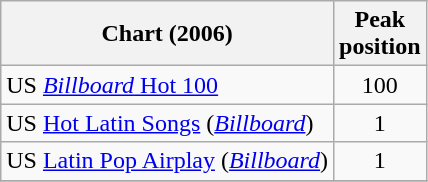<table class="wikitable sortable">
<tr>
<th>Chart (2006)</th>
<th>Peak<br>position</th>
</tr>
<tr>
<td>US <a href='#'><em>Billboard</em> Hot 100</a></td>
<td align="center">100</td>
</tr>
<tr>
<td>US <a href='#'>Hot Latin Songs</a> (<a href='#'><em>Billboard</em></a>)</td>
<td align="center">1</td>
</tr>
<tr>
<td>US <a href='#'>Latin Pop Airplay</a> (<a href='#'><em>Billboard</em></a>)</td>
<td align="center">1</td>
</tr>
<tr>
</tr>
</table>
